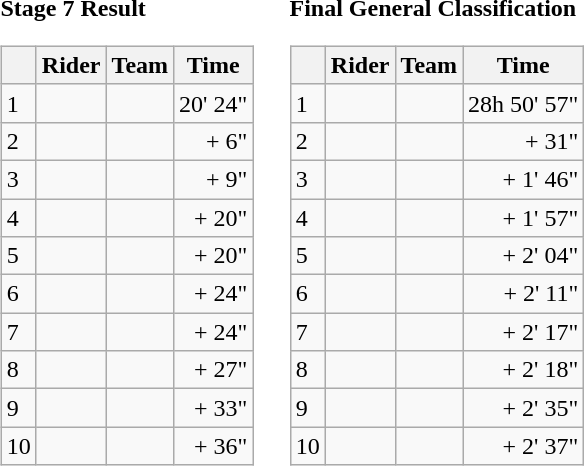<table>
<tr>
<td><strong>Stage 7 Result</strong><br><table class="wikitable">
<tr>
<th></th>
<th>Rider</th>
<th>Team</th>
<th>Time</th>
</tr>
<tr>
<td>1</td>
<td> </td>
<td></td>
<td align="right">20' 24"</td>
</tr>
<tr>
<td>2</td>
<td></td>
<td></td>
<td align="right">+ 6"</td>
</tr>
<tr>
<td>3</td>
<td></td>
<td></td>
<td align="right">+ 9"</td>
</tr>
<tr>
<td>4</td>
<td></td>
<td></td>
<td align="right">+ 20"</td>
</tr>
<tr>
<td>5</td>
<td></td>
<td></td>
<td align="right">+ 20"</td>
</tr>
<tr>
<td>6</td>
<td> </td>
<td></td>
<td align="right">+ 24"</td>
</tr>
<tr>
<td>7</td>
<td></td>
<td></td>
<td align="right">+ 24"</td>
</tr>
<tr>
<td>8</td>
<td></td>
<td></td>
<td align="right">+ 27"</td>
</tr>
<tr>
<td>9</td>
<td></td>
<td></td>
<td align="right">+ 33"</td>
</tr>
<tr>
<td>10</td>
<td></td>
<td></td>
<td align="right">+ 36"</td>
</tr>
</table>
</td>
<td></td>
<td><strong>Final General Classification</strong><br><table class="wikitable">
<tr>
<th></th>
<th>Rider</th>
<th>Team</th>
<th>Time</th>
</tr>
<tr>
<td>1</td>
<td> </td>
<td></td>
<td align="right">28h 50' 57"</td>
</tr>
<tr>
<td>2</td>
<td></td>
<td></td>
<td align="right">+ 31"</td>
</tr>
<tr>
<td>3</td>
<td> </td>
<td></td>
<td align="right">+ 1' 46"</td>
</tr>
<tr>
<td>4</td>
<td></td>
<td></td>
<td align="right">+ 1' 57"</td>
</tr>
<tr>
<td>5</td>
<td></td>
<td></td>
<td align="right">+ 2' 04"</td>
</tr>
<tr>
<td>6</td>
<td></td>
<td></td>
<td align="right">+ 2' 11"</td>
</tr>
<tr>
<td>7</td>
<td></td>
<td></td>
<td align="right">+ 2' 17"</td>
</tr>
<tr>
<td>8</td>
<td></td>
<td></td>
<td align="right">+ 2' 18"</td>
</tr>
<tr>
<td>9</td>
<td></td>
<td></td>
<td align="right">+ 2' 35"</td>
</tr>
<tr>
<td>10</td>
<td></td>
<td></td>
<td align="right">+ 2' 37"</td>
</tr>
</table>
</td>
</tr>
</table>
